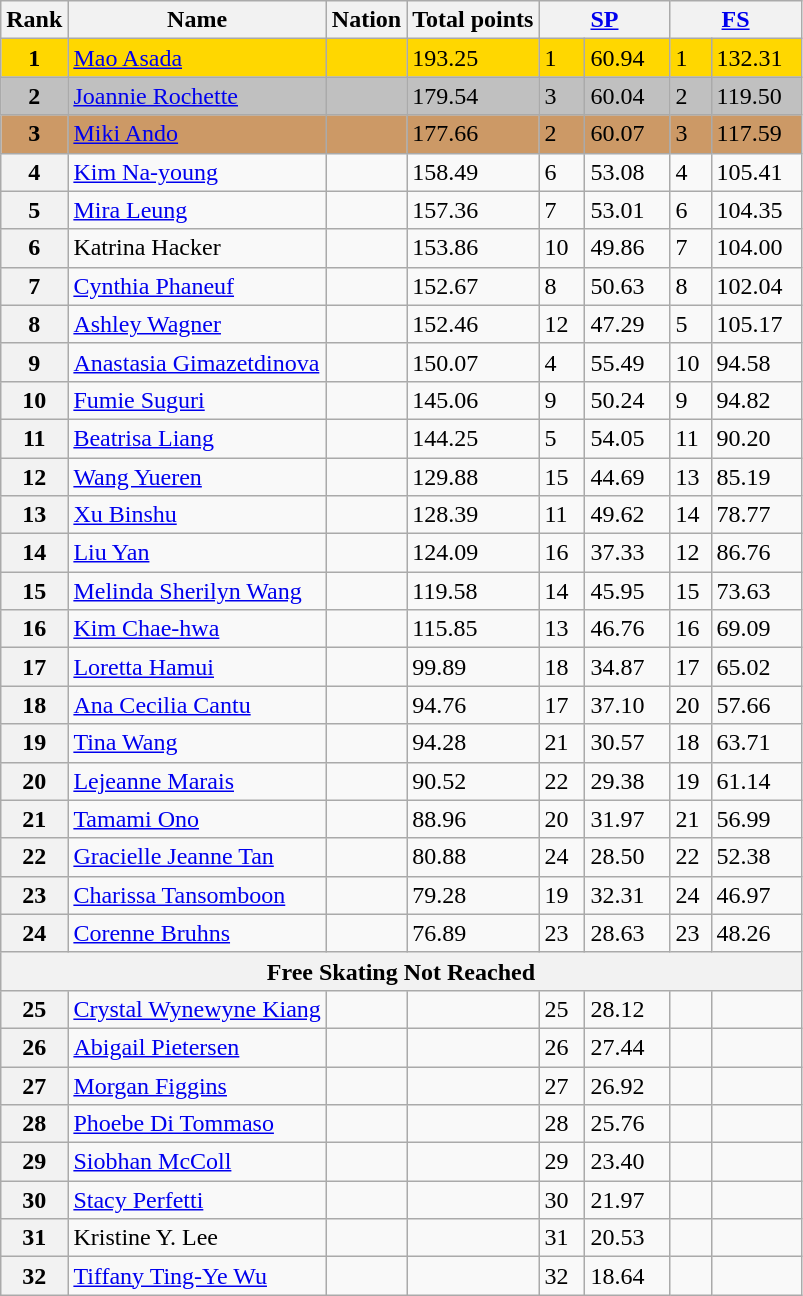<table class="wikitable">
<tr>
<th>Rank</th>
<th>Name</th>
<th>Nation</th>
<th>Total points</th>
<th colspan="2" width="80px"><a href='#'>SP</a></th>
<th colspan="2" width="80px"><a href='#'>FS</a></th>
</tr>
<tr bgcolor="gold">
<td align="center"><strong>1</strong></td>
<td><a href='#'>Mao Asada</a></td>
<td></td>
<td>193.25</td>
<td>1</td>
<td>60.94</td>
<td>1</td>
<td>132.31</td>
</tr>
<tr bgcolor="silver">
<td align="center"><strong>2</strong></td>
<td><a href='#'>Joannie Rochette</a></td>
<td></td>
<td>179.54</td>
<td>3</td>
<td>60.04</td>
<td>2</td>
<td>119.50</td>
</tr>
<tr bgcolor="cc9966">
<td align="center"><strong>3</strong></td>
<td><a href='#'>Miki Ando</a></td>
<td></td>
<td>177.66</td>
<td>2</td>
<td>60.07</td>
<td>3</td>
<td>117.59</td>
</tr>
<tr>
<th>4</th>
<td><a href='#'>Kim Na-young</a></td>
<td></td>
<td>158.49</td>
<td>6</td>
<td>53.08</td>
<td>4</td>
<td>105.41</td>
</tr>
<tr>
<th>5</th>
<td><a href='#'>Mira Leung</a></td>
<td></td>
<td>157.36</td>
<td>7</td>
<td>53.01</td>
<td>6</td>
<td>104.35</td>
</tr>
<tr>
<th>6</th>
<td>Katrina Hacker</td>
<td></td>
<td>153.86</td>
<td>10</td>
<td>49.86</td>
<td>7</td>
<td>104.00</td>
</tr>
<tr>
<th>7</th>
<td><a href='#'>Cynthia Phaneuf</a></td>
<td></td>
<td>152.67</td>
<td>8</td>
<td>50.63</td>
<td>8</td>
<td>102.04</td>
</tr>
<tr>
<th>8</th>
<td><a href='#'>Ashley Wagner</a></td>
<td></td>
<td>152.46</td>
<td>12</td>
<td>47.29</td>
<td>5</td>
<td>105.17</td>
</tr>
<tr>
<th>9</th>
<td><a href='#'>Anastasia Gimazetdinova</a></td>
<td></td>
<td>150.07</td>
<td>4</td>
<td>55.49</td>
<td>10</td>
<td>94.58</td>
</tr>
<tr>
<th>10</th>
<td><a href='#'>Fumie Suguri</a></td>
<td></td>
<td>145.06</td>
<td>9</td>
<td>50.24</td>
<td>9</td>
<td>94.82</td>
</tr>
<tr>
<th>11</th>
<td><a href='#'>Beatrisa Liang</a></td>
<td></td>
<td>144.25</td>
<td>5</td>
<td>54.05</td>
<td>11</td>
<td>90.20</td>
</tr>
<tr>
<th>12</th>
<td><a href='#'>Wang Yueren</a></td>
<td></td>
<td>129.88</td>
<td>15</td>
<td>44.69</td>
<td>13</td>
<td>85.19</td>
</tr>
<tr>
<th>13</th>
<td><a href='#'>Xu Binshu</a></td>
<td></td>
<td>128.39</td>
<td>11</td>
<td>49.62</td>
<td>14</td>
<td>78.77</td>
</tr>
<tr>
<th>14</th>
<td><a href='#'>Liu Yan</a></td>
<td></td>
<td>124.09</td>
<td>16</td>
<td>37.33</td>
<td>12</td>
<td>86.76</td>
</tr>
<tr>
<th>15</th>
<td><a href='#'>Melinda Sherilyn Wang</a></td>
<td></td>
<td>119.58</td>
<td>14</td>
<td>45.95</td>
<td>15</td>
<td>73.63</td>
</tr>
<tr>
<th>16</th>
<td><a href='#'>Kim Chae-hwa</a></td>
<td></td>
<td>115.85</td>
<td>13</td>
<td>46.76</td>
<td>16</td>
<td>69.09</td>
</tr>
<tr>
<th>17</th>
<td><a href='#'>Loretta Hamui</a></td>
<td></td>
<td>99.89</td>
<td>18</td>
<td>34.87</td>
<td>17</td>
<td>65.02</td>
</tr>
<tr>
<th>18</th>
<td><a href='#'>Ana Cecilia Cantu</a></td>
<td></td>
<td>94.76</td>
<td>17</td>
<td>37.10</td>
<td>20</td>
<td>57.66</td>
</tr>
<tr>
<th>19</th>
<td><a href='#'>Tina Wang</a></td>
<td></td>
<td>94.28</td>
<td>21</td>
<td>30.57</td>
<td>18</td>
<td>63.71</td>
</tr>
<tr>
<th>20</th>
<td><a href='#'>Lejeanne Marais</a></td>
<td></td>
<td>90.52</td>
<td>22</td>
<td>29.38</td>
<td>19</td>
<td>61.14</td>
</tr>
<tr>
<th>21</th>
<td><a href='#'>Tamami Ono</a></td>
<td></td>
<td>88.96</td>
<td>20</td>
<td>31.97</td>
<td>21</td>
<td>56.99</td>
</tr>
<tr>
<th>22</th>
<td><a href='#'>Gracielle Jeanne Tan</a></td>
<td></td>
<td>80.88</td>
<td>24</td>
<td>28.50</td>
<td>22</td>
<td>52.38</td>
</tr>
<tr>
<th>23</th>
<td><a href='#'>Charissa Tansomboon</a></td>
<td></td>
<td>79.28</td>
<td>19</td>
<td>32.31</td>
<td>24</td>
<td>46.97</td>
</tr>
<tr>
<th>24</th>
<td><a href='#'>Corenne Bruhns</a></td>
<td></td>
<td>76.89</td>
<td>23</td>
<td>28.63</td>
<td>23</td>
<td>48.26</td>
</tr>
<tr>
<th colspan=8>Free Skating Not Reached</th>
</tr>
<tr>
<th>25</th>
<td><a href='#'>Crystal Wynewyne Kiang</a></td>
<td></td>
<td></td>
<td>25</td>
<td>28.12</td>
<td></td>
<td></td>
</tr>
<tr>
<th>26</th>
<td><a href='#'>Abigail Pietersen</a></td>
<td></td>
<td></td>
<td>26</td>
<td>27.44</td>
<td></td>
<td></td>
</tr>
<tr>
<th>27</th>
<td><a href='#'>Morgan Figgins</a></td>
<td></td>
<td></td>
<td>27</td>
<td>26.92</td>
<td></td>
<td></td>
</tr>
<tr>
<th>28</th>
<td><a href='#'>Phoebe Di Tommaso</a></td>
<td></td>
<td></td>
<td>28</td>
<td>25.76</td>
<td></td>
<td></td>
</tr>
<tr>
<th>29</th>
<td><a href='#'>Siobhan McColl</a></td>
<td></td>
<td></td>
<td>29</td>
<td>23.40</td>
<td></td>
<td></td>
</tr>
<tr>
<th>30</th>
<td><a href='#'>Stacy Perfetti</a></td>
<td></td>
<td></td>
<td>30</td>
<td>21.97</td>
<td></td>
<td></td>
</tr>
<tr>
<th>31</th>
<td>Kristine Y. Lee</td>
<td></td>
<td></td>
<td>31</td>
<td>20.53</td>
<td></td>
<td></td>
</tr>
<tr>
<th>32</th>
<td><a href='#'>Tiffany Ting-Ye Wu</a></td>
<td></td>
<td></td>
<td>32</td>
<td>18.64</td>
<td></td>
<td></td>
</tr>
</table>
